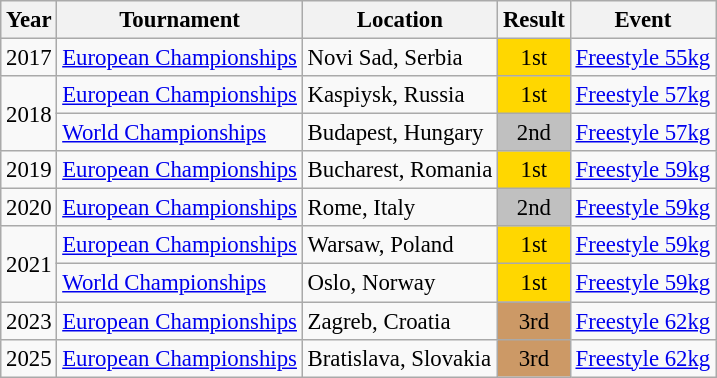<table class="wikitable" style="font-size: 95%;">
<tr>
<th>Year</th>
<th>Tournament</th>
<th>Location</th>
<th>Result</th>
<th>Event</th>
</tr>
<tr>
<td>2017</td>
<td><a href='#'>European Championships</a></td>
<td>Novi Sad, Serbia</td>
<td align="center" bgcolor="gold">1st</td>
<td><a href='#'>Freestyle 55kg</a></td>
</tr>
<tr>
<td rowspan=2>2018</td>
<td><a href='#'>European Championships</a></td>
<td>Kaspiysk, Russia</td>
<td align="center" bgcolor="gold">1st</td>
<td><a href='#'>Freestyle 57kg</a></td>
</tr>
<tr>
<td><a href='#'>World Championships</a></td>
<td>Budapest, Hungary</td>
<td align="center" bgcolor="silver">2nd</td>
<td><a href='#'>Freestyle 57kg</a></td>
</tr>
<tr>
<td>2019</td>
<td><a href='#'>European Championships</a></td>
<td>Bucharest, Romania</td>
<td align="center" bgcolor="gold">1st</td>
<td><a href='#'>Freestyle 59kg</a></td>
</tr>
<tr>
<td>2020</td>
<td><a href='#'>European Championships</a></td>
<td>Rome, Italy</td>
<td align="center" bgcolor="silver">2nd</td>
<td><a href='#'>Freestyle 59kg</a></td>
</tr>
<tr>
<td rowspan=2>2021</td>
<td><a href='#'>European Championships</a></td>
<td>Warsaw, Poland</td>
<td align="center" bgcolor="gold">1st</td>
<td><a href='#'>Freestyle 59kg</a></td>
</tr>
<tr>
<td><a href='#'>World Championships</a></td>
<td>Oslo, Norway</td>
<td align="center" bgcolor="gold">1st</td>
<td><a href='#'>Freestyle 59kg</a></td>
</tr>
<tr>
<td>2023</td>
<td><a href='#'>European Championships</a></td>
<td>Zagreb, Croatia</td>
<td align="center" bgcolor="cc9966">3rd</td>
<td><a href='#'>Freestyle 62kg</a></td>
</tr>
<tr>
<td>2025</td>
<td><a href='#'>European Championships</a></td>
<td>Bratislava, Slovakia</td>
<td align="center" bgcolor="cc9966">3rd</td>
<td><a href='#'>Freestyle 62kg</a></td>
</tr>
</table>
